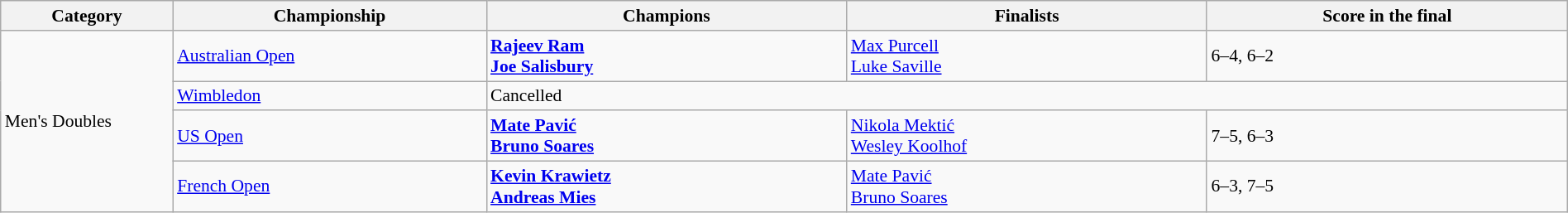<table class="wikitable" style="font-size:90%;" width=100%>
<tr>
<th style="width: 11%;">Category</th>
<th style="width: 20%;">Championship</th>
<th style="width: 23%;">Champions</th>
<th style="width: 23%;">Finalists</th>
<th style="width: 23%;">Score in the final</th>
</tr>
<tr>
<td rowspan="4">Men's Doubles</td>
<td><a href='#'>Australian Open</a></td>
<td> <strong><a href='#'>Rajeev Ram</a></strong><br> <strong><a href='#'>Joe Salisbury</a></strong></td>
<td> <a href='#'>Max Purcell</a><br> <a href='#'>Luke Saville</a></td>
<td>6–4, 6–2</td>
</tr>
<tr>
<td><a href='#'>Wimbledon</a></td>
<td colspan="3">Cancelled</td>
</tr>
<tr>
<td><a href='#'>US Open</a></td>
<td> <strong><a href='#'>Mate Pavić</a></strong><br> <strong><a href='#'>Bruno Soares</a></strong></td>
<td> <a href='#'>Nikola Mektić</a><br> <a href='#'>Wesley Koolhof</a></td>
<td>7–5, 6–3</td>
</tr>
<tr>
<td><a href='#'>French Open</a></td>
<td> <strong><a href='#'>Kevin Krawietz</a></strong><br> <strong><a href='#'>Andreas Mies</a></strong></td>
<td> <a href='#'>Mate Pavić</a><br> <a href='#'>Bruno Soares</a></td>
<td>6–3, 7–5</td>
</tr>
</table>
